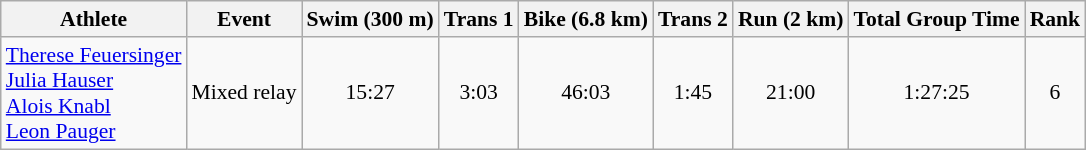<table class="wikitable" style="font-size:90%">
<tr>
<th>Athlete</th>
<th>Event</th>
<th>Swim (300 m)</th>
<th>Trans 1</th>
<th>Bike (6.8 km)</th>
<th>Trans 2</th>
<th>Run (2 km)</th>
<th>Total Group Time</th>
<th>Rank</th>
</tr>
<tr align=center>
<td align=left><a href='#'>Therese Feuersinger</a><br><a href='#'>Julia Hauser</a><br><a href='#'>Alois Knabl</a><br><a href='#'>Leon Pauger</a></td>
<td align=left>Mixed relay</td>
<td>15:27</td>
<td>3:03</td>
<td>46:03</td>
<td>1:45</td>
<td>21:00</td>
<td>1:27:25</td>
<td>6</td>
</tr>
</table>
